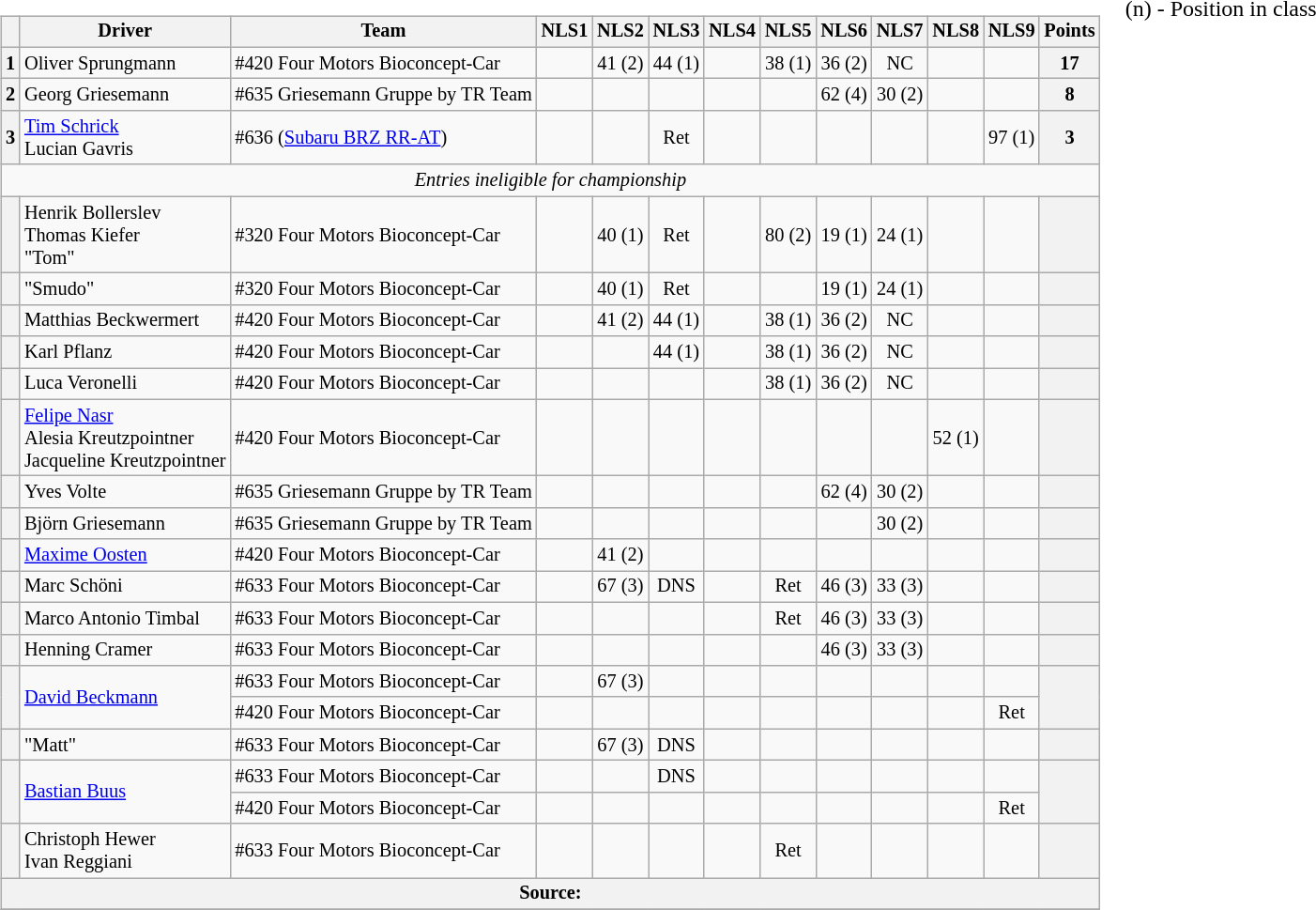<table>
<tr>
<td valign="top"><br><table class="wikitable" style="font-size:85%; text-align:center;">
<tr>
<th></th>
<th>Driver</th>
<th>Team</th>
<th>NLS1</th>
<th>NLS2</th>
<th>NLS3</th>
<th>NLS4</th>
<th>NLS5</th>
<th>NLS6</th>
<th>NLS7</th>
<th>NLS8</th>
<th>NLS9</th>
<th>Points</th>
</tr>
<tr>
<th>1</th>
<td align=left> Oliver Sprungmann</td>
<td align=left> #420 Four Motors Bioconcept-Car</td>
<td></td>
<td> 41 (2)</td>
<td> 44 (1)</td>
<td></td>
<td> 38 (1)</td>
<td> 36 (2)</td>
<td> NC</td>
<td></td>
<td></td>
<th>17</th>
</tr>
<tr>
<th>2</th>
<td align=left> Georg Griesemann</td>
<td align=left> #635 Griesemann Gruppe by TR Team</td>
<td></td>
<td></td>
<td></td>
<td></td>
<td></td>
<td> 62 (4)</td>
<td> 30 (2)</td>
<td></td>
<td></td>
<th>8</th>
</tr>
<tr>
<th>3</th>
<td align=left> <a href='#'>Tim Schrick</a><br> Lucian Gavris</td>
<td align=left> #636 (<a href='#'>Subaru BRZ RR-AT</a>)</td>
<td></td>
<td></td>
<td> Ret</td>
<td></td>
<td></td>
<td></td>
<td></td>
<td></td>
<td> 97 (1)</td>
<th>3</th>
</tr>
<tr>
<td colspan=13><em>Entries ineligible for championship</em></td>
</tr>
<tr>
<th></th>
<td align=left> Henrik Bollerslev<br> Thomas Kiefer<br> "Tom"</td>
<td align=left> #320 Four Motors Bioconcept-Car</td>
<td></td>
<td> 40 (1)</td>
<td> Ret</td>
<td></td>
<td> 80 (2)</td>
<td> 19 (1)</td>
<td> 24 (1)</td>
<td></td>
<td></td>
<th></th>
</tr>
<tr>
<th></th>
<td align=left> "Smudo"</td>
<td align=left> #320 Four Motors Bioconcept-Car</td>
<td></td>
<td> 40 (1)</td>
<td> Ret</td>
<td></td>
<td></td>
<td> 19 (1)</td>
<td> 24 (1)</td>
<td></td>
<td></td>
<th></th>
</tr>
<tr>
<th></th>
<td align=left> Matthias Beckwermert</td>
<td align=left> #420 Four Motors Bioconcept-Car</td>
<td></td>
<td> 41 (2)</td>
<td> 44 (1)</td>
<td></td>
<td> 38 (1)</td>
<td> 36 (2)</td>
<td> NC</td>
<td></td>
<td></td>
<th></th>
</tr>
<tr>
<th></th>
<td align=left> Karl Pflanz</td>
<td align=left> #420 Four Motors Bioconcept-Car</td>
<td></td>
<td></td>
<td> 44 (1)</td>
<td></td>
<td> 38 (1)</td>
<td> 36 (2)</td>
<td> NC</td>
<td></td>
<td></td>
<th></th>
</tr>
<tr>
<th></th>
<td align=left> Luca Veronelli</td>
<td align=left> #420 Four Motors Bioconcept-Car</td>
<td></td>
<td></td>
<td></td>
<td></td>
<td> 38 (1)</td>
<td> 36 (2)</td>
<td> NC</td>
<td></td>
<td></td>
<th></th>
</tr>
<tr>
<th></th>
<td align=left> <a href='#'>Felipe Nasr</a><br> Alesia Kreutzpointner<br> Jacqueline Kreutzpointner</td>
<td align=left> #420 Four Motors Bioconcept-Car</td>
<td></td>
<td></td>
<td></td>
<td></td>
<td></td>
<td></td>
<td></td>
<td> 52 (1)</td>
<td></td>
<th></th>
</tr>
<tr>
<th></th>
<td align=left> Yves Volte</td>
<td align=left> #635 Griesemann Gruppe by TR Team</td>
<td></td>
<td></td>
<td></td>
<td></td>
<td></td>
<td> 62 (4)</td>
<td> 30 (2)</td>
<td></td>
<td></td>
<th></th>
</tr>
<tr>
<th></th>
<td align=left> Björn Griesemann</td>
<td align=left> #635 Griesemann Gruppe by TR Team</td>
<td></td>
<td></td>
<td></td>
<td></td>
<td></td>
<td></td>
<td> 30 (2)</td>
<td></td>
<td></td>
<th></th>
</tr>
<tr>
<th></th>
<td align=left> <a href='#'>Maxime Oosten</a></td>
<td align=left> #420 Four Motors Bioconcept-Car</td>
<td></td>
<td> 41 (2)</td>
<td></td>
<td></td>
<td></td>
<td></td>
<td></td>
<td></td>
<td></td>
<th></th>
</tr>
<tr>
<th></th>
<td align=left> Marc Schöni</td>
<td align=left> #633 Four Motors Bioconcept-Car</td>
<td></td>
<td> 67 (3)</td>
<td> DNS</td>
<td></td>
<td> Ret</td>
<td> 46 (3)</td>
<td> 33 (3)</td>
<td></td>
<td></td>
<th></th>
</tr>
<tr>
<th></th>
<td align=left> Marco Antonio Timbal</td>
<td align=left> #633 Four Motors Bioconcept-Car</td>
<td></td>
<td></td>
<td></td>
<td></td>
<td> Ret</td>
<td> 46 (3)</td>
<td> 33 (3)</td>
<td></td>
<td></td>
<th></th>
</tr>
<tr>
<th></th>
<td align=left> Henning Cramer</td>
<td align=left> #633 Four Motors Bioconcept-Car</td>
<td></td>
<td></td>
<td></td>
<td></td>
<td></td>
<td> 46 (3)</td>
<td> 33 (3)</td>
<td></td>
<td></td>
<th></th>
</tr>
<tr>
<th rowspan=2></th>
<td rowspan=2 align=left> <a href='#'>David Beckmann</a></td>
<td align=left> #633 Four Motors Bioconcept-Car</td>
<td></td>
<td> 67 (3)</td>
<td></td>
<td></td>
<td></td>
<td></td>
<td></td>
<td></td>
<td></td>
<th rowspan=2></th>
</tr>
<tr>
<td align=left> #420 Four Motors Bioconcept-Car</td>
<td></td>
<td></td>
<td></td>
<td></td>
<td></td>
<td></td>
<td></td>
<td></td>
<td> Ret</td>
</tr>
<tr>
<th></th>
<td align=left> "Matt"</td>
<td align=left> #633 Four Motors Bioconcept-Car</td>
<td></td>
<td> 67 (3)</td>
<td> DNS</td>
<td></td>
<td></td>
<td></td>
<td></td>
<td></td>
<td></td>
<th></th>
</tr>
<tr>
<th rowspan=2></th>
<td rowspan=2 align=left> <a href='#'>Bastian Buus</a></td>
<td align=left> #633 Four Motors Bioconcept-Car</td>
<td></td>
<td></td>
<td> DNS</td>
<td></td>
<td></td>
<td></td>
<td></td>
<td></td>
<td></td>
<th rowspan=2></th>
</tr>
<tr>
<td align=left> #420 Four Motors Bioconcept-Car</td>
<td></td>
<td></td>
<td></td>
<td></td>
<td></td>
<td></td>
<td></td>
<td></td>
<td> Ret</td>
</tr>
<tr>
<th></th>
<td align=left> Christoph Hewer<br> Ivan Reggiani</td>
<td align=left> #633 Four Motors Bioconcept-Car</td>
<td></td>
<td></td>
<td></td>
<td></td>
<td> Ret</td>
<td></td>
<td></td>
<td></td>
<td></td>
<th></th>
</tr>
<tr>
<th colspan="13">Source: </th>
</tr>
<tr>
</tr>
</table>
</td>
<td valign="top"><br>
<span>(n) - Position in class</span></td>
</tr>
</table>
